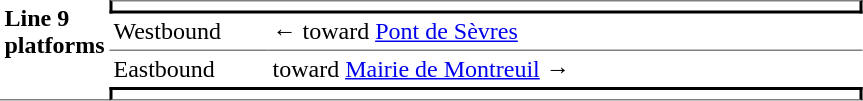<table border=0 cellspacing=0 cellpadding=3>
<tr>
<td style="border-bottom:solid 1px gray;" width=50 rowspan=10 valign=top><strong>Line 9 platforms</strong></td>
<td style="border-top:solid 1px gray;border-right:solid 2px black;border-left:solid 2px black;border-bottom:solid 2px black;text-align:center;" colspan=2></td>
</tr>
<tr>
<td style="border-bottom:solid 1px gray;" width=100>Westbound</td>
<td style="border-bottom:solid 1px gray;" width=390>←   toward <a href='#'>Pont de Sèvres</a> </td>
</tr>
<tr>
<td>Eastbound</td>
<td>   toward <a href='#'>Mairie de Montreuil</a>  →</td>
</tr>
<tr>
<td style="border-top:solid 2px black;border-right:solid 2px black;border-left:solid 2px black;border-bottom:solid 1px gray;text-align:center;" colspan=2></td>
</tr>
</table>
